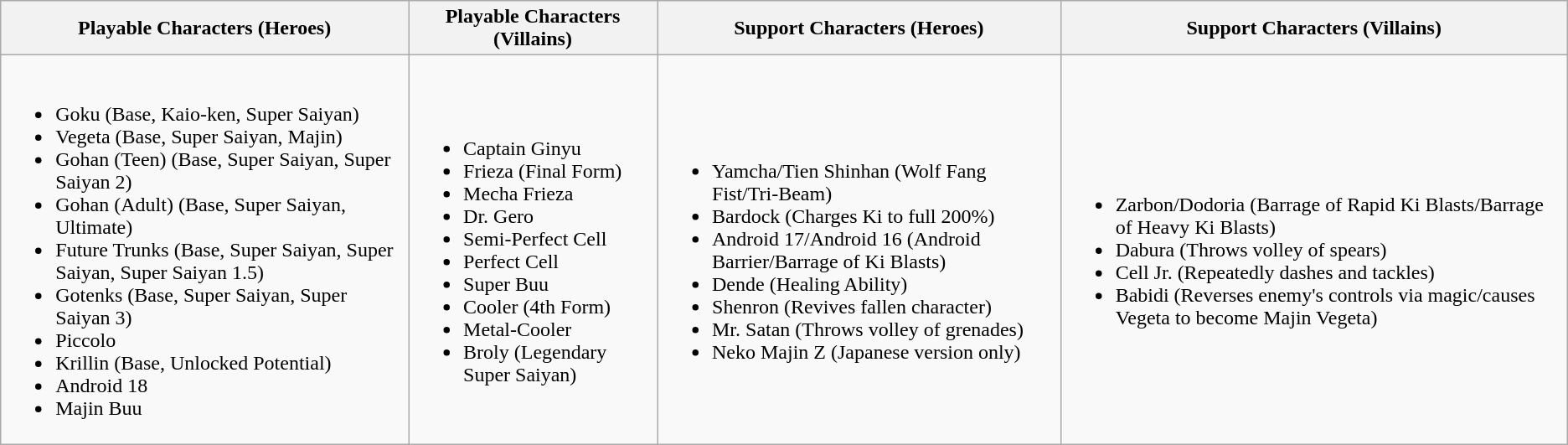<table class="wikitable"  style="text-align:left">
<tr>
<th>Playable Characters (Heroes)</th>
<th>Playable Characters (Villains)</th>
<th>Support Characters (Heroes)</th>
<th>Support Characters (Villains)</th>
</tr>
<tr>
<td><br><ul><li>Goku (Base, Kaio-ken, Super Saiyan)</li><li>Vegeta (Base, Super Saiyan, Majin)</li><li>Gohan (Teen) (Base, Super Saiyan, Super Saiyan 2)</li><li>Gohan (Adult) (Base, Super Saiyan, Ultimate)</li><li>Future Trunks (Base, Super Saiyan, Super Saiyan, Super Saiyan 1.5)</li><li>Gotenks (Base, Super Saiyan, Super Saiyan 3)</li><li>Piccolo</li><li>Krillin (Base, Unlocked Potential)</li><li>Android 18</li><li>Majin Buu</li></ul></td>
<td><br><ul><li>Captain Ginyu</li><li>Frieza (Final Form)</li><li>Mecha Frieza</li><li>Dr. Gero</li><li>Semi-Perfect Cell</li><li>Perfect Cell</li><li>Super Buu</li><li>Cooler (4th Form)</li><li>Metal-Cooler</li><li>Broly (Legendary Super Saiyan)</li></ul></td>
<td><br><ul><li>Yamcha/Tien Shinhan (Wolf Fang Fist/Tri-Beam)</li><li>Bardock (Charges Ki to full 200%)</li><li>Android 17/Android 16 (Android Barrier/Barrage of Ki Blasts)</li><li>Dende (Healing Ability)</li><li>Shenron (Revives fallen character)</li><li>Mr. Satan (Throws volley of grenades)</li><li>Neko Majin Z (Japanese version only)</li></ul></td>
<td><br><ul><li>Zarbon/Dodoria (Barrage of Rapid Ki Blasts/Barrage of Heavy Ki Blasts)</li><li>Dabura (Throws volley of spears)</li><li>Cell Jr. (Repeatedly dashes and tackles)</li><li>Babidi (Reverses enemy's controls via magic/causes Vegeta to become Majin Vegeta)</li></ul></td>
</tr>
</table>
